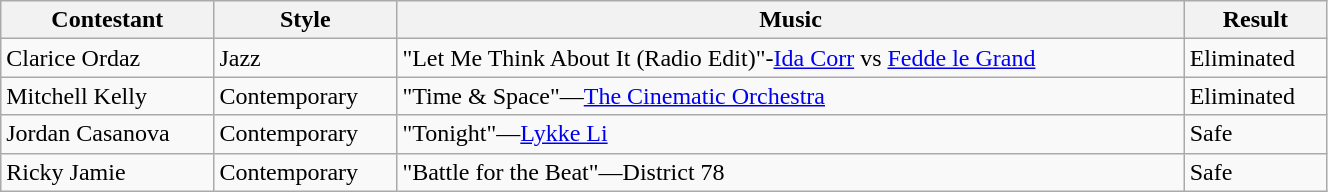<table class="wikitable" style="width:70%;">
<tr>
<th>Contestant</th>
<th>Style</th>
<th>Music</th>
<th>Result</th>
</tr>
<tr>
<td>Clarice Ordaz</td>
<td>Jazz</td>
<td>"Let Me Think About It (Radio Edit)"-<a href='#'>Ida Corr</a> vs <a href='#'>Fedde le Grand</a></td>
<td>Eliminated</td>
</tr>
<tr>
<td>Mitchell Kelly</td>
<td>Contemporary</td>
<td>"Time & Space"—<a href='#'>The Cinematic Orchestra</a></td>
<td>Eliminated</td>
</tr>
<tr>
<td>Jordan Casanova</td>
<td>Contemporary</td>
<td>"Tonight"—<a href='#'>Lykke Li</a></td>
<td>Safe</td>
</tr>
<tr>
<td>Ricky Jamie</td>
<td>Contemporary</td>
<td>"Battle for the Beat"—District 78</td>
<td>Safe</td>
</tr>
</table>
